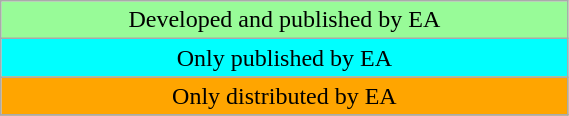<table class="wikitable" style=width:30%;text-align:center>
<tr>
<td bgcolor=palegreen>Developed and published by EA</td>
</tr>
<tr>
<td bgcolor=cyan>Only published by EA</td>
</tr>
<tr>
<td bgcolor=orange>Only distributed by EA</td>
</tr>
<tr>
</tr>
</table>
